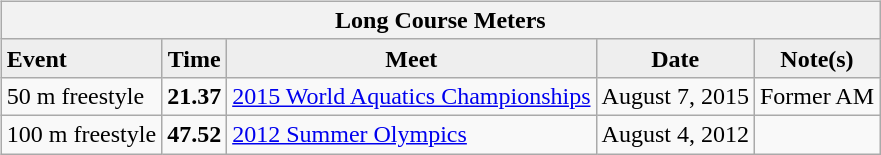<table>
<tr>
<td><br><table class="wikitable">
<tr style="background:#eee;">
<th colspan="5">Long Course Meters</th>
</tr>
<tr style="background:#eee;">
<td><strong>Event</strong></td>
<td style="text-align:center;"><strong>Time</strong></td>
<td style="text-align:center;"><strong>Meet</strong></td>
<td style="text-align:center;"><strong>Date</strong></td>
<td style="text-align:center;"><strong>Note(s)</strong></td>
</tr>
<tr>
<td>50 m freestyle</td>
<td style="text-align:center;"><strong>21.37</strong></td>
<td><a href='#'>2015 World Aquatics Championships</a></td>
<td>August 7, 2015</td>
<td>Former AM</td>
</tr>
<tr>
<td>100 m freestyle</td>
<td style="text-align:center;"><strong>47.52</strong></td>
<td><a href='#'>2012 Summer Olympics</a></td>
<td>August 4, 2012</td>
<td></td>
</tr>
</table>
</td>
<td></td>
</tr>
</table>
